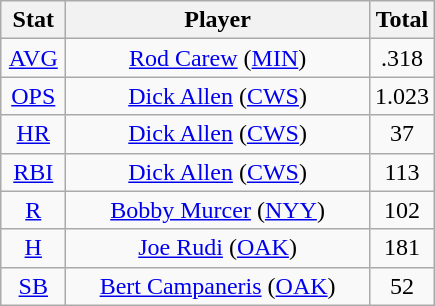<table class="wikitable" style="text-align:center;">
<tr>
<th style="width:15%;">Stat</th>
<th>Player</th>
<th style="width:15%;">Total</th>
</tr>
<tr>
<td><a href='#'>AVG</a></td>
<td><a href='#'>Rod Carew</a> (<a href='#'>MIN</a>)</td>
<td>.318</td>
</tr>
<tr>
<td><a href='#'>OPS</a></td>
<td><a href='#'>Dick Allen</a> (<a href='#'>CWS</a>)</td>
<td>1.023</td>
</tr>
<tr>
<td><a href='#'>HR</a></td>
<td><a href='#'>Dick Allen</a> (<a href='#'>CWS</a>)</td>
<td>37</td>
</tr>
<tr>
<td><a href='#'>RBI</a></td>
<td><a href='#'>Dick Allen</a> (<a href='#'>CWS</a>)</td>
<td>113</td>
</tr>
<tr>
<td><a href='#'>R</a></td>
<td><a href='#'>Bobby Murcer</a> (<a href='#'>NYY</a>)</td>
<td>102</td>
</tr>
<tr>
<td><a href='#'>H</a></td>
<td><a href='#'>Joe Rudi</a> (<a href='#'>OAK</a>)</td>
<td>181</td>
</tr>
<tr>
<td><a href='#'>SB</a></td>
<td><a href='#'>Bert Campaneris</a> (<a href='#'>OAK</a>)</td>
<td>52</td>
</tr>
</table>
